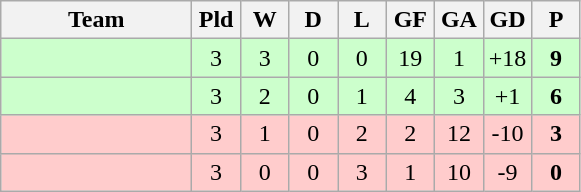<table class="wikitable">
<tr>
<th width=120>Team</th>
<th width=25>Pld</th>
<th width=25>W</th>
<th width=25>D</th>
<th width=25>L</th>
<th width=25>GF</th>
<th width=25>GA</th>
<th width=25>GD</th>
<th width=25>P</th>
</tr>
<tr align=center bgcolor=#ccffcc>
<td align=left></td>
<td>3</td>
<td>3</td>
<td>0</td>
<td>0</td>
<td>19</td>
<td>1</td>
<td>+18</td>
<td><strong>9</strong></td>
</tr>
<tr align=center bgcolor=#ccffcc>
<td align=left></td>
<td>3</td>
<td>2</td>
<td>0</td>
<td>1</td>
<td>4</td>
<td>3</td>
<td>+1</td>
<td><strong>6</strong></td>
</tr>
<tr align=center bgcolor=#ffcccc>
<td align=left></td>
<td>3</td>
<td>1</td>
<td>0</td>
<td>2</td>
<td>2</td>
<td>12</td>
<td>-10</td>
<td><strong>3</strong></td>
</tr>
<tr align=center bgcolor=#ffcccc>
<td align=left></td>
<td>3</td>
<td>0</td>
<td>0</td>
<td>3</td>
<td>1</td>
<td>10</td>
<td>-9</td>
<td><strong>0</strong></td>
</tr>
</table>
